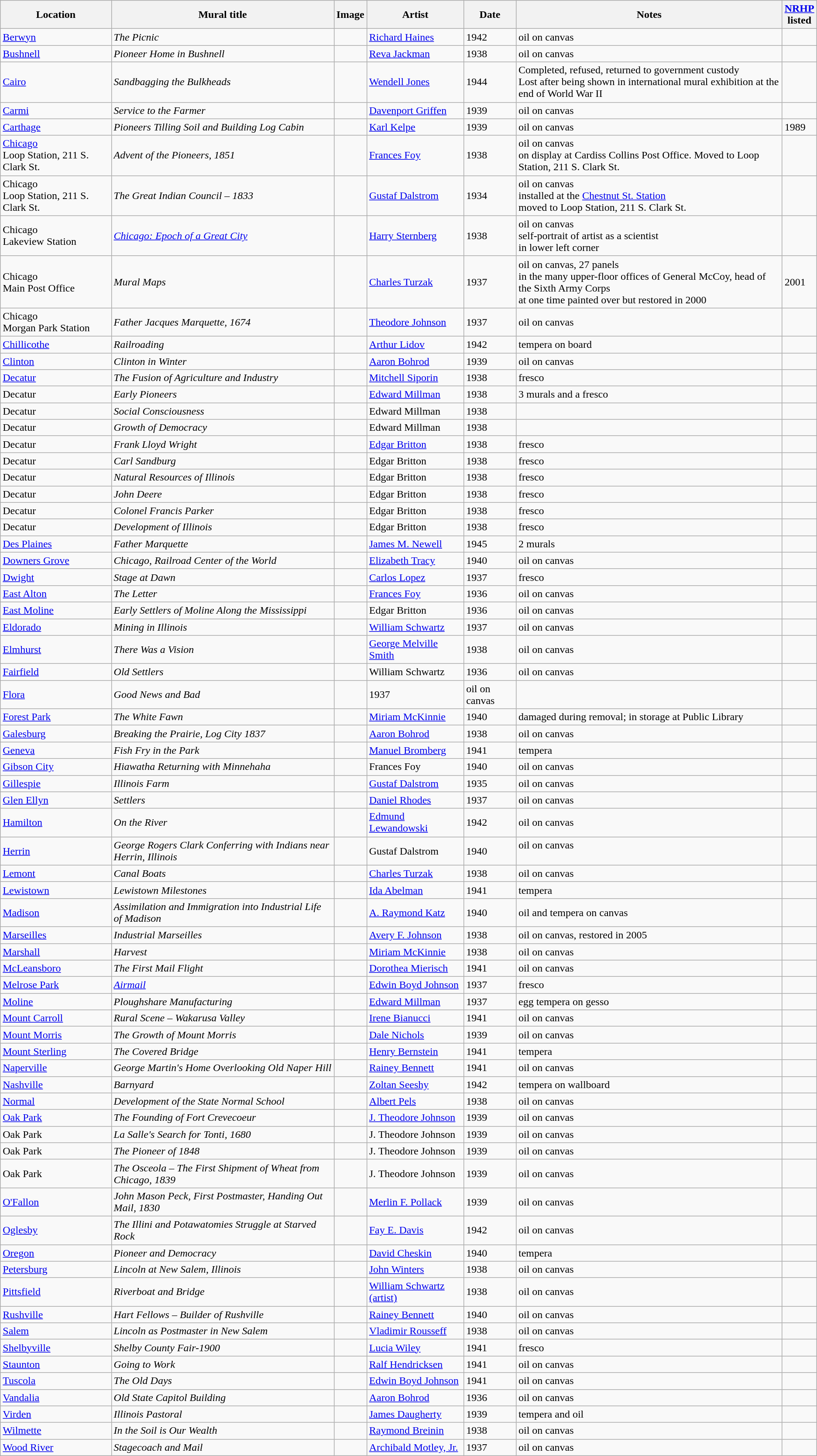<table class="wikitable sortable">
<tr>
<th>Location</th>
<th>Mural title</th>
<th>Image</th>
<th>Artist</th>
<th>Date</th>
<th>Notes</th>
<th><a href='#'>NRHP</a><br>listed</th>
</tr>
<tr>
<td><a href='#'>Berwyn</a></td>
<td><em>The Picnic</em></td>
<td></td>
<td><a href='#'>Richard Haines</a></td>
<td>1942</td>
<td>oil on canvas</td>
<td></td>
</tr>
<tr>
<td><a href='#'>Bushnell</a></td>
<td><em>Pioneer Home in Bushnell</em></td>
<td></td>
<td><a href='#'>Reva Jackman</a></td>
<td>1938</td>
<td>oil on canvas</td>
<td></td>
</tr>
<tr>
<td><a href='#'>Cairo</a></td>
<td><em>Sandbagging the Bulkheads</em></td>
<td></td>
<td><a href='#'>Wendell Jones</a></td>
<td>1944</td>
<td>Completed, refused, returned to government custody<br>Lost after being shown in international mural exhibition at the end of World War II</td>
<td></td>
</tr>
<tr>
<td><a href='#'>Carmi</a></td>
<td><em>Service to the Farmer</em></td>
<td></td>
<td><a href='#'>Davenport Griffen</a></td>
<td>1939</td>
<td>oil on canvas</td>
<td></td>
</tr>
<tr>
<td><a href='#'>Carthage</a></td>
<td><em>Pioneers Tilling Soil and Building Log Cabin</em></td>
<td></td>
<td><a href='#'>Karl Kelpe</a></td>
<td>1939</td>
<td>oil on canvas</td>
<td>1989</td>
</tr>
<tr>
<td><a href='#'>Chicago</a><br>Loop Station, 211 S. Clark St.</td>
<td><em>Advent of the Pioneers, 1851</em></td>
<td></td>
<td><a href='#'>Frances Foy</a></td>
<td>1938</td>
<td>oil on canvas<br> on display at Cardiss Collins Post Office.  Moved to Loop Station, 211 S. Clark St.</td>
<td></td>
</tr>
<tr>
<td>Chicago<br>Loop Station, 211 S. Clark St.</td>
<td><em>The Great Indian Council – 1833</em></td>
<td></td>
<td><a href='#'>Gustaf Dalstrom</a></td>
<td>1934</td>
<td>oil on canvas<br>installed at the <a href='#'>Chestnut St. Station</a><br>moved to Loop Station, 211 S. Clark St.</td>
<td></td>
</tr>
<tr>
<td>Chicago<br>Lakeview Station</td>
<td><em><a href='#'>Chicago: Epoch of a Great City</a></em></td>
<td></td>
<td><a href='#'>Harry Sternberg</a></td>
<td>1938</td>
<td>oil on canvas<br>self-portrait of artist as a scientist<br> in lower left corner</td>
<td></td>
</tr>
<tr>
<td>Chicago<br>Main Post Office</td>
<td><em>Mural Maps</em></td>
<td></td>
<td><a href='#'>Charles Turzak</a></td>
<td>1937</td>
<td>oil on canvas, 27 panels <br> in the many upper-floor offices of General McCoy, head of the Sixth Army Corps<br> at one time painted over but restored in 2000</td>
<td>2001</td>
</tr>
<tr>
<td>Chicago<br>Morgan Park Station</td>
<td><em>Father Jacques Marquette, 1674</em></td>
<td></td>
<td><a href='#'>Theodore Johnson</a></td>
<td>1937</td>
<td>oil on canvas</td>
<td></td>
</tr>
<tr>
<td><a href='#'>Chillicothe</a></td>
<td><em>Railroading</em></td>
<td></td>
<td><a href='#'>Arthur Lidov</a></td>
<td>1942</td>
<td>tempera on board</td>
<td></td>
</tr>
<tr>
<td><a href='#'>Clinton</a></td>
<td><em>Clinton in Winter</em></td>
<td></td>
<td><a href='#'>Aaron Bohrod</a></td>
<td>1939</td>
<td>oil on canvas</td>
<td></td>
</tr>
<tr>
<td><a href='#'>Decatur</a></td>
<td><em>The Fusion of Agriculture and Industry</em></td>
<td></td>
<td><a href='#'>Mitchell Siporin</a></td>
<td>1938</td>
<td>fresco</td>
<td></td>
</tr>
<tr>
<td>Decatur</td>
<td><em>Early Pioneers</em></td>
<td></td>
<td><a href='#'>Edward Millman</a></td>
<td>1938</td>
<td>3 murals and a fresco</td>
<td></td>
</tr>
<tr>
<td>Decatur</td>
<td><em>Social Consciousness</em></td>
<td></td>
<td>Edward Millman</td>
<td>1938</td>
<td></td>
<td></td>
</tr>
<tr>
<td>Decatur</td>
<td><em>Growth of Democracy</em></td>
<td></td>
<td>Edward Millman</td>
<td>1938</td>
<td></td>
<td></td>
</tr>
<tr>
<td>Decatur</td>
<td><em>Frank Lloyd Wright</em></td>
<td></td>
<td><a href='#'>Edgar Britton</a></td>
<td>1938</td>
<td>fresco</td>
<td></td>
</tr>
<tr>
<td>Decatur</td>
<td><em>Carl Sandburg</em></td>
<td></td>
<td>Edgar Britton</td>
<td>1938</td>
<td>fresco</td>
<td></td>
</tr>
<tr>
<td>Decatur</td>
<td><em>Natural Resources of Illinois</em></td>
<td></td>
<td>Edgar Britton</td>
<td>1938</td>
<td>fresco</td>
<td></td>
</tr>
<tr>
<td>Decatur</td>
<td><em>John Deere</em></td>
<td></td>
<td>Edgar Britton</td>
<td>1938</td>
<td>fresco</td>
<td></td>
</tr>
<tr>
<td>Decatur</td>
<td><em>Colonel Francis Parker</em></td>
<td></td>
<td>Edgar Britton</td>
<td>1938</td>
<td>fresco</td>
<td></td>
</tr>
<tr>
<td>Decatur</td>
<td><em>Development of Illinois</em></td>
<td></td>
<td>Edgar Britton</td>
<td>1938</td>
<td>fresco</td>
<td></td>
</tr>
<tr>
<td><a href='#'>Des Plaines</a></td>
<td><em>Father Marquette</em></td>
<td></td>
<td><a href='#'>James M. Newell</a></td>
<td>1945</td>
<td>2 murals</td>
<td></td>
</tr>
<tr>
<td><a href='#'>Downers Grove</a></td>
<td><em>Chicago, Railroad Center of the World</em></td>
<td></td>
<td><a href='#'>Elizabeth Tracy</a></td>
<td>1940</td>
<td>oil on canvas</td>
<td></td>
</tr>
<tr>
<td><a href='#'>Dwight</a></td>
<td><em>Stage at Dawn</em></td>
<td></td>
<td><a href='#'>Carlos Lopez</a></td>
<td>1937</td>
<td>fresco</td>
<td></td>
</tr>
<tr>
<td><a href='#'>East Alton</a></td>
<td><em>The Letter</em></td>
<td></td>
<td><a href='#'>Frances Foy</a></td>
<td>1936</td>
<td>oil on canvas</td>
<td></td>
</tr>
<tr>
<td><a href='#'>East Moline</a></td>
<td><em>Early Settlers of Moline Along the Mississippi</em></td>
<td></td>
<td>Edgar Britton</td>
<td>1936</td>
<td>oil on canvas</td>
<td></td>
</tr>
<tr>
<td><a href='#'>Eldorado</a></td>
<td><em>Mining in Illinois</em></td>
<td></td>
<td><a href='#'>William Schwartz</a></td>
<td>1937</td>
<td>oil on canvas</td>
<td></td>
</tr>
<tr>
<td><a href='#'>Elmhurst</a></td>
<td><em>There Was a Vision</em></td>
<td></td>
<td><a href='#'>George Melville Smith</a></td>
<td>1938</td>
<td>oil on canvas</td>
<td></td>
</tr>
<tr>
<td><a href='#'>Fairfield</a></td>
<td><em>Old Settlers</em></td>
<td></td>
<td>William Schwartz</td>
<td>1936</td>
<td>oil on canvas</td>
<td></td>
</tr>
<tr>
<td><a href='#'>Flora</a></td>
<td><em>Good News and Bad</em></td>
<td></td>
<td>1937</td>
<td>oil on canvas</td>
<td></td>
</tr>
<tr>
<td><a href='#'>Forest Park</a></td>
<td><em>The White Fawn</em></td>
<td></td>
<td><a href='#'>Miriam McKinnie</a></td>
<td>1940</td>
<td>damaged during removal; in storage at Public Library</td>
<td></td>
</tr>
<tr>
<td><a href='#'>Galesburg</a></td>
<td><em>Breaking the Prairie, Log City 1837</em></td>
<td></td>
<td><a href='#'>Aaron Bohrod</a></td>
<td>1938</td>
<td>oil on canvas</td>
<td></td>
</tr>
<tr>
<td><a href='#'>Geneva</a></td>
<td><em>Fish Fry in the Park</em></td>
<td></td>
<td><a href='#'>Manuel Bromberg</a></td>
<td>1941</td>
<td>tempera</td>
<td></td>
</tr>
<tr>
<td><a href='#'>Gibson City</a></td>
<td><em>Hiawatha Returning with Minnehaha</em></td>
<td></td>
<td>Frances Foy</td>
<td>1940</td>
<td>oil on canvas</td>
<td></td>
</tr>
<tr>
<td><a href='#'>Gillespie</a></td>
<td><em>Illinois Farm</em></td>
<td></td>
<td><a href='#'>Gustaf Dalstrom</a></td>
<td>1935</td>
<td>oil on canvas</td>
<td></td>
</tr>
<tr>
<td><a href='#'>Glen Ellyn</a></td>
<td><em>Settlers</em></td>
<td></td>
<td><a href='#'>Daniel Rhodes</a></td>
<td>1937</td>
<td>oil on canvas</td>
<td></td>
</tr>
<tr>
<td><a href='#'>Hamilton</a></td>
<td><em>On the River</em></td>
<td></td>
<td><a href='#'>Edmund Lewandowski</a></td>
<td>1942</td>
<td>oil on canvas</td>
<td></td>
</tr>
<tr>
<td><a href='#'>Herrin</a></td>
<td><em>George Rogers Clark Conferring with Indians near Herrin, Illinois</em></td>
<td></td>
<td>Gustaf Dalstrom</td>
<td>1940</td>
<td>oil on canvas <br><br></td>
<td></td>
</tr>
<tr>
<td><a href='#'>Lemont</a></td>
<td><em>Canal Boats</em></td>
<td></td>
<td><a href='#'>Charles Turzak</a></td>
<td>1938</td>
<td>oil on canvas</td>
<td></td>
</tr>
<tr>
<td><a href='#'>Lewistown</a></td>
<td><em>Lewistown Milestones</em></td>
<td></td>
<td><a href='#'>Ida Abelman</a></td>
<td>1941</td>
<td>tempera</td>
<td></td>
</tr>
<tr>
<td><a href='#'>Madison</a></td>
<td><em>Assimilation and Immigration into Industrial Life of Madison</em></td>
<td></td>
<td><a href='#'>A. Raymond Katz</a></td>
<td>1940</td>
<td>oil and tempera on canvas</td>
<td></td>
</tr>
<tr>
<td><a href='#'>Marseilles</a></td>
<td><em>Industrial Marseilles</em></td>
<td></td>
<td><a href='#'>Avery F. Johnson</a></td>
<td>1938</td>
<td>oil on canvas, restored in 2005</td>
<td></td>
</tr>
<tr>
<td><a href='#'>Marshall</a></td>
<td><em>Harvest</em></td>
<td></td>
<td><a href='#'>Miriam McKinnie</a></td>
<td>1938</td>
<td>oil on canvas</td>
<td></td>
</tr>
<tr>
<td><a href='#'>McLeansboro</a></td>
<td><em>The First Mail Flight</em></td>
<td></td>
<td><a href='#'>Dorothea Mierisch</a></td>
<td>1941</td>
<td>oil on canvas</td>
<td></td>
</tr>
<tr>
<td><a href='#'>Melrose Park</a></td>
<td><em><a href='#'>Airmail</a></em></td>
<td></td>
<td><a href='#'>Edwin Boyd Johnson</a></td>
<td>1937</td>
<td>fresco</td>
<td></td>
</tr>
<tr>
<td><a href='#'>Moline</a></td>
<td><em>Ploughshare Manufacturing</em></td>
<td></td>
<td><a href='#'>Edward Millman</a></td>
<td>1937</td>
<td>egg tempera on gesso</td>
<td></td>
</tr>
<tr>
<td><a href='#'>Mount Carroll</a></td>
<td><em>Rural Scene – Wakarusa Valley</em></td>
<td></td>
<td><a href='#'>Irene Bianucci</a></td>
<td>1941</td>
<td>oil on canvas</td>
<td></td>
</tr>
<tr>
<td><a href='#'>Mount Morris</a></td>
<td><em>The Growth of Mount Morris</em></td>
<td></td>
<td><a href='#'>Dale Nichols</a></td>
<td>1939</td>
<td>oil on canvas</td>
<td></td>
</tr>
<tr>
<td><a href='#'>Mount Sterling</a></td>
<td><em>The Covered Bridge</em></td>
<td></td>
<td><a href='#'>Henry Bernstein</a></td>
<td>1941</td>
<td>tempera</td>
<td></td>
</tr>
<tr>
<td><a href='#'>Naperville</a></td>
<td><em>George Martin's Home Overlooking Old Naper Hill</em></td>
<td></td>
<td><a href='#'>Rainey Bennett</a></td>
<td>1941</td>
<td>oil on canvas</td>
<td></td>
</tr>
<tr>
<td><a href='#'>Nashville</a></td>
<td><em>Barnyard</em></td>
<td></td>
<td><a href='#'>Zoltan Seeshy</a></td>
<td>1942</td>
<td>tempera on wallboard</td>
<td></td>
</tr>
<tr>
<td><a href='#'>Normal</a></td>
<td><em>Development of the State Normal School</em></td>
<td></td>
<td><a href='#'>Albert Pels</a></td>
<td>1938</td>
<td>oil on canvas</td>
<td></td>
</tr>
<tr>
<td><a href='#'>Oak Park</a></td>
<td><em>The Founding of Fort Crevecoeur</em></td>
<td></td>
<td><a href='#'>J. Theodore Johnson</a></td>
<td>1939</td>
<td>oil on canvas</td>
<td></td>
</tr>
<tr>
<td>Oak Park</td>
<td><em>La Salle's Search for Tonti, 1680</em></td>
<td></td>
<td>J. Theodore Johnson</td>
<td>1939</td>
<td>oil on canvas</td>
<td></td>
</tr>
<tr>
<td>Oak Park</td>
<td><em>The Pioneer of 1848</em></td>
<td></td>
<td>J. Theodore Johnson</td>
<td>1939</td>
<td>oil on canvas</td>
<td></td>
</tr>
<tr>
<td>Oak Park</td>
<td><em>The Osceola – The First Shipment of Wheat from Chicago, 1839</em></td>
<td></td>
<td>J. Theodore Johnson</td>
<td>1939</td>
<td>oil on canvas</td>
<td></td>
</tr>
<tr>
<td><a href='#'>O'Fallon</a></td>
<td><em>John Mason Peck, First Postmaster, Handing Out Mail, 1830</em></td>
<td></td>
<td><a href='#'>Merlin F. Pollack</a></td>
<td>1939</td>
<td>oil on canvas</td>
<td></td>
</tr>
<tr>
<td><a href='#'>Oglesby</a></td>
<td><em>The Illini and Potawatomies Struggle at Starved Rock</em></td>
<td></td>
<td><a href='#'>Fay E. Davis</a></td>
<td>1942</td>
<td>oil on canvas</td>
<td></td>
</tr>
<tr>
<td><a href='#'>Oregon</a></td>
<td><em>Pioneer and Democracy</em></td>
<td></td>
<td><a href='#'>David Cheskin</a></td>
<td>1940</td>
<td>tempera</td>
<td></td>
</tr>
<tr>
<td><a href='#'>Petersburg</a></td>
<td><em>Lincoln at New Salem, Illinois</em></td>
<td></td>
<td><a href='#'>John Winters</a></td>
<td>1938</td>
<td>oil on canvas</td>
<td></td>
</tr>
<tr>
<td><a href='#'>Pittsfield</a></td>
<td><em>Riverboat and Bridge</em></td>
<td></td>
<td><a href='#'>William Schwartz (artist)</a></td>
<td>1938</td>
<td>oil on canvas</td>
<td></td>
</tr>
<tr>
<td><a href='#'>Rushville</a></td>
<td><em>Hart Fellows – Builder of Rushville</em></td>
<td></td>
<td><a href='#'>Rainey Bennett</a></td>
<td>1940</td>
<td>oil on canvas</td>
<td></td>
</tr>
<tr>
<td><a href='#'>Salem</a></td>
<td><em>Lincoln as Postmaster in New Salem</em></td>
<td></td>
<td><a href='#'>Vladimir Rousseff</a></td>
<td>1938</td>
<td>oil on canvas</td>
<td></td>
</tr>
<tr>
<td><a href='#'>Shelbyville</a></td>
<td><em>Shelby County Fair-1900</em></td>
<td></td>
<td><a href='#'>Lucia Wiley</a></td>
<td>1941</td>
<td>fresco</td>
<td></td>
</tr>
<tr>
<td><a href='#'>Staunton</a></td>
<td><em>Going to Work</em></td>
<td></td>
<td><a href='#'>Ralf Hendricksen</a></td>
<td>1941</td>
<td>oil on canvas</td>
<td></td>
</tr>
<tr>
<td><a href='#'>Tuscola</a></td>
<td><em>The Old Days</em></td>
<td></td>
<td><a href='#'>Edwin Boyd Johnson</a></td>
<td>1941</td>
<td>oil on canvas</td>
<td></td>
</tr>
<tr>
<td><a href='#'>Vandalia</a></td>
<td><em>Old State Capitol Building</em></td>
<td></td>
<td><a href='#'>Aaron Bohrod</a></td>
<td>1936</td>
<td>oil on canvas</td>
<td></td>
</tr>
<tr>
<td><a href='#'>Virden</a></td>
<td><em>Illinois Pastoral</em></td>
<td></td>
<td><a href='#'>James Daugherty</a></td>
<td>1939</td>
<td>tempera and oil</td>
<td></td>
</tr>
<tr>
<td><a href='#'>Wilmette</a></td>
<td><em>In the Soil is Our Wealth</em></td>
<td></td>
<td><a href='#'>Raymond Breinin</a></td>
<td>1938</td>
<td>oil on canvas</td>
<td></td>
</tr>
<tr>
<td><a href='#'>Wood River</a></td>
<td><em>Stagecoach and Mail</em></td>
<td></td>
<td><a href='#'>Archibald Motley, Jr.</a></td>
<td>1937</td>
<td>oil on canvas</td>
<td></td>
</tr>
</table>
